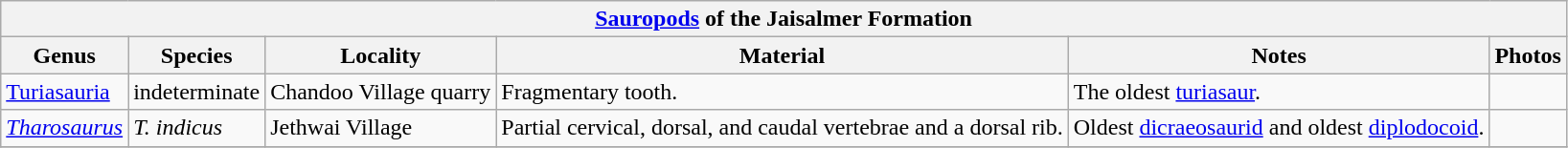<table class="wikitable" align="center">
<tr>
<th colspan="6" align="center"><a href='#'>Sauropods</a> of the Jaisalmer Formation</th>
</tr>
<tr>
<th>Genus</th>
<th>Species</th>
<th>Locality</th>
<th>Material</th>
<th>Notes</th>
<th>Photos</th>
</tr>
<tr>
<td><a href='#'>Turiasauria</a></td>
<td>indeterminate</td>
<td>Chandoo Village quarry</td>
<td>Fragmentary tooth.</td>
<td>The oldest <a href='#'>turiasaur</a>.</td>
<td></td>
</tr>
<tr>
<td><em><a href='#'>Tharosaurus</a></em></td>
<td><em>T. indicus</em></td>
<td>Jethwai Village</td>
<td>Partial cervical, dorsal, and caudal vertebrae and a dorsal rib.</td>
<td>Oldest <a href='#'>dicraeosaurid</a> and oldest <a href='#'>diplodocoid</a>.</td>
<td><br></td>
</tr>
<tr>
</tr>
</table>
